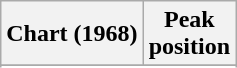<table class="wikitable sortable plainrowheaders" style="text-align:center">
<tr>
<th scope="col">Chart (1968)</th>
<th scope="col">Peak<br>position</th>
</tr>
<tr>
</tr>
<tr>
</tr>
</table>
